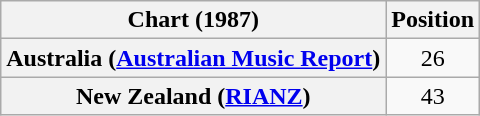<table class="wikitable plainrowheaders" style="text-align:center">
<tr>
<th>Chart (1987)</th>
<th>Position</th>
</tr>
<tr>
<th scope="row">Australia (<a href='#'>Australian Music Report</a>)</th>
<td>26</td>
</tr>
<tr>
<th scope="row">New Zealand (<a href='#'>RIANZ</a>)</th>
<td>43</td>
</tr>
</table>
